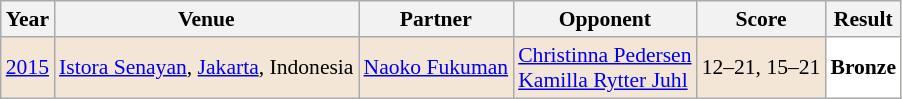<table class="sortable wikitable" style="font-size: 90%;">
<tr>
<th>Year</th>
<th>Venue</th>
<th>Partner</th>
<th>Opponent</th>
<th>Score</th>
<th>Result</th>
</tr>
<tr style="background:#F3E6D7">
<td align="center"><a href='#'>2015</a></td>
<td align="left"><a href='#'>Istora Senayan</a>, <a href='#'>Jakarta</a>, Indonesia</td>
<td align="left"> <a href='#'>Naoko Fukuman</a></td>
<td align="left"> <a href='#'>Christinna Pedersen</a><br> <a href='#'>Kamilla Rytter Juhl</a></td>
<td align="left">12–21, 15–21</td>
<td style="text-align:left; background:white"> <strong>Bronze</strong></td>
</tr>
</table>
